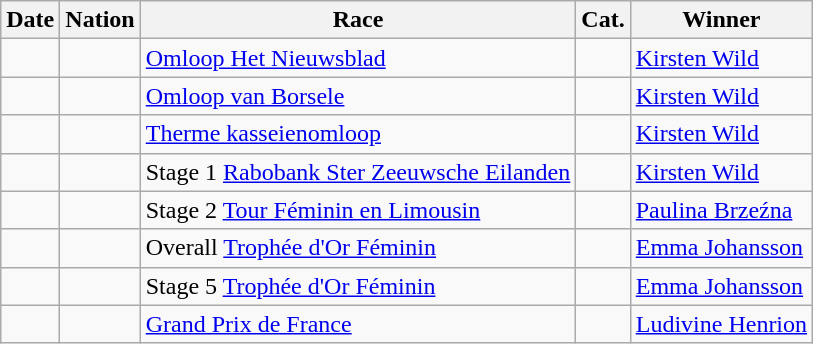<table class="wikitable sortable">
<tr>
<th>Date</th>
<th>Nation</th>
<th>Race</th>
<th>Cat.</th>
<th>Winner</th>
</tr>
<tr>
<td></td>
<td></td>
<td><a href='#'>Omloop Het Nieuwsblad</a></td>
<td></td>
<td> <a href='#'>Kirsten Wild</a></td>
</tr>
<tr>
<td></td>
<td></td>
<td><a href='#'>Omloop van Borsele</a></td>
<td></td>
<td> <a href='#'>Kirsten Wild</a></td>
</tr>
<tr>
<td></td>
<td></td>
<td><a href='#'>Therme kasseienomloop</a></td>
<td></td>
<td> <a href='#'>Kirsten Wild</a></td>
</tr>
<tr>
<td></td>
<td></td>
<td>Stage 1  <a href='#'>Rabobank Ster Zeeuwsche Eilanden</a></td>
<td></td>
<td> <a href='#'>Kirsten Wild</a></td>
</tr>
<tr>
<td></td>
<td></td>
<td>Stage 2 <a href='#'>Tour Féminin en Limousin</a></td>
<td></td>
<td> <a href='#'>Paulina Brzeźna</a></td>
</tr>
<tr>
<td></td>
<td></td>
<td>Overall <a href='#'>Trophée d'Or Féminin</a></td>
<td></td>
<td> <a href='#'>Emma Johansson</a></td>
</tr>
<tr>
<td></td>
<td></td>
<td>Stage 5 <a href='#'>Trophée d'Or Féminin</a></td>
<td></td>
<td> <a href='#'>Emma Johansson</a></td>
</tr>
<tr>
<td></td>
<td></td>
<td><a href='#'>Grand Prix de France</a></td>
<td></td>
<td> <a href='#'>Ludivine Henrion</a></td>
</tr>
</table>
